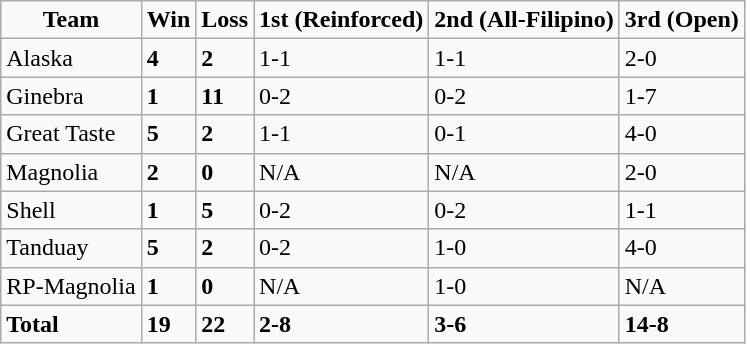<table class=wikitable sortable>
<tr align=center>
<td><strong>Team</strong></td>
<td><strong>Win</strong></td>
<td><strong>Loss</strong></td>
<td><strong>1st (Reinforced)</strong></td>
<td><strong>2nd (All-Filipino)</strong></td>
<td><strong>3rd (Open)</strong></td>
</tr>
<tr>
<td>Alaska</td>
<td><strong>4</strong></td>
<td><strong>2</strong></td>
<td>1-1</td>
<td>1-1</td>
<td>2-0</td>
</tr>
<tr>
<td>Ginebra</td>
<td><strong>1</strong></td>
<td><strong>11</strong></td>
<td>0-2</td>
<td>0-2</td>
<td>1-7</td>
</tr>
<tr>
<td>Great Taste</td>
<td><strong>5</strong></td>
<td><strong>2</strong></td>
<td>1-1</td>
<td>0-1</td>
<td>4-0</td>
</tr>
<tr>
<td>Magnolia</td>
<td><strong>2</strong></td>
<td><strong>0</strong></td>
<td>N/A</td>
<td>N/A</td>
<td>2-0</td>
</tr>
<tr>
<td>Shell</td>
<td><strong>1</strong></td>
<td><strong>5</strong></td>
<td>0-2</td>
<td>0-2</td>
<td>1-1</td>
</tr>
<tr>
<td>Tanduay</td>
<td><strong>5</strong></td>
<td><strong>2</strong></td>
<td>0-2</td>
<td>1-0</td>
<td>4-0</td>
</tr>
<tr>
<td>RP-Magnolia</td>
<td><strong>1</strong></td>
<td><strong>0</strong></td>
<td>N/A</td>
<td>1-0</td>
<td>N/A</td>
</tr>
<tr>
<td><strong>Total</strong></td>
<td><strong>19</strong></td>
<td><strong>22</strong></td>
<td><strong>2-8</strong></td>
<td><strong>3-6</strong></td>
<td><strong>14-8</strong></td>
</tr>
</table>
